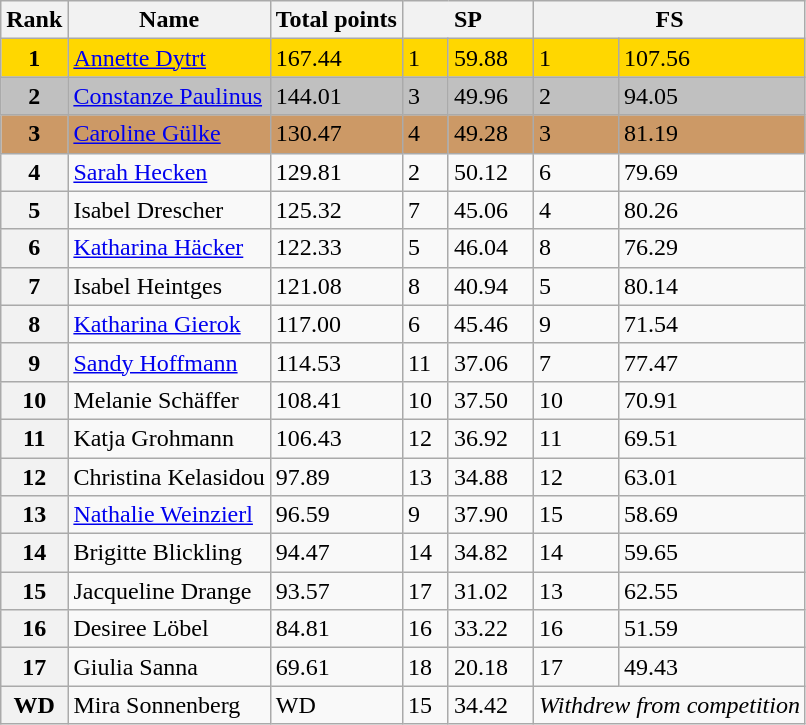<table class="wikitable">
<tr>
<th>Rank</th>
<th>Name</th>
<th>Total points</th>
<th colspan="2" width="80px">SP</th>
<th colspan="2" width="80px">FS</th>
</tr>
<tr bgcolor="gold">
<td align="center"><strong>1</strong></td>
<td><a href='#'>Annette Dytrt</a></td>
<td>167.44</td>
<td>1</td>
<td>59.88</td>
<td>1</td>
<td>107.56</td>
</tr>
<tr bgcolor="silver">
<td align="center"><strong>2</strong></td>
<td><a href='#'>Constanze Paulinus</a></td>
<td>144.01</td>
<td>3</td>
<td>49.96</td>
<td>2</td>
<td>94.05</td>
</tr>
<tr bgcolor="cc9966">
<td align="center"><strong>3</strong></td>
<td><a href='#'>Caroline Gülke</a></td>
<td>130.47</td>
<td>4</td>
<td>49.28</td>
<td>3</td>
<td>81.19</td>
</tr>
<tr>
<th>4</th>
<td><a href='#'>Sarah Hecken</a></td>
<td>129.81</td>
<td>2</td>
<td>50.12</td>
<td>6</td>
<td>79.69</td>
</tr>
<tr>
<th>5</th>
<td>Isabel Drescher</td>
<td>125.32</td>
<td>7</td>
<td>45.06</td>
<td>4</td>
<td>80.26</td>
</tr>
<tr>
<th>6</th>
<td><a href='#'>Katharina Häcker</a></td>
<td>122.33</td>
<td>5</td>
<td>46.04</td>
<td>8</td>
<td>76.29</td>
</tr>
<tr>
<th>7</th>
<td>Isabel Heintges</td>
<td>121.08</td>
<td>8</td>
<td>40.94</td>
<td>5</td>
<td>80.14</td>
</tr>
<tr>
<th>8</th>
<td><a href='#'>Katharina Gierok</a></td>
<td>117.00</td>
<td>6</td>
<td>45.46</td>
<td>9</td>
<td>71.54</td>
</tr>
<tr>
<th>9</th>
<td><a href='#'>Sandy Hoffmann</a></td>
<td>114.53</td>
<td>11</td>
<td>37.06</td>
<td>7</td>
<td>77.47</td>
</tr>
<tr>
<th>10</th>
<td>Melanie Schäffer</td>
<td>108.41</td>
<td>10</td>
<td>37.50</td>
<td>10</td>
<td>70.91</td>
</tr>
<tr>
<th>11</th>
<td>Katja Grohmann</td>
<td>106.43</td>
<td>12</td>
<td>36.92</td>
<td>11</td>
<td>69.51</td>
</tr>
<tr>
<th>12</th>
<td>Christina Kelasidou</td>
<td>97.89</td>
<td>13</td>
<td>34.88</td>
<td>12</td>
<td>63.01</td>
</tr>
<tr>
<th>13</th>
<td><a href='#'>Nathalie Weinzierl</a></td>
<td>96.59</td>
<td>9</td>
<td>37.90</td>
<td>15</td>
<td>58.69</td>
</tr>
<tr>
<th>14</th>
<td>Brigitte Blickling</td>
<td>94.47</td>
<td>14</td>
<td>34.82</td>
<td>14</td>
<td>59.65</td>
</tr>
<tr>
<th>15</th>
<td>Jacqueline Drange</td>
<td>93.57</td>
<td>17</td>
<td>31.02</td>
<td>13</td>
<td>62.55</td>
</tr>
<tr>
<th>16</th>
<td>Desiree Löbel</td>
<td>84.81</td>
<td>16</td>
<td>33.22</td>
<td>16</td>
<td>51.59</td>
</tr>
<tr>
<th>17</th>
<td>Giulia Sanna</td>
<td>69.61</td>
<td>18</td>
<td>20.18</td>
<td>17</td>
<td>49.43</td>
</tr>
<tr>
<th>WD</th>
<td>Mira Sonnenberg</td>
<td>WD</td>
<td>15</td>
<td>34.42</td>
<td colspan="2"><em>Withdrew from competition</em></td>
</tr>
</table>
